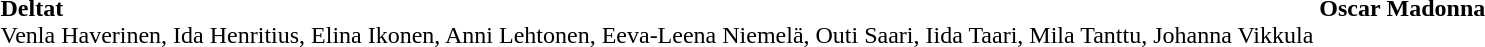<table>
<tr bgcolor="#DFDFDF">
</tr>
<tr>
<th scope=row style="text-align:left"> </th>
<td valign="top"><strong>Deltat</strong> <br>Venla Haverinen, Ida Henritius, Elina Ikonen, Anni Lehtonen, Eeva-Leena Niemelä, Outi Saari, Iida Taari, Mila Tanttu, Johanna Vikkula</td>
<td valign="top"><strong>Oscar</strong> </td>
<td valign="top"><strong>Madonna</strong> </td>
</tr>
<tr>
</tr>
</table>
